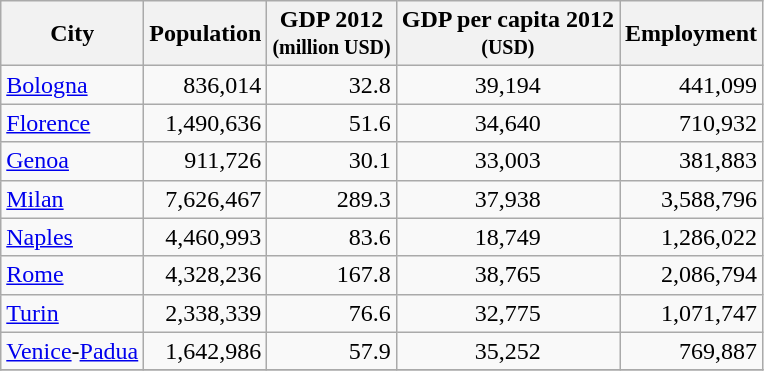<table class="wikitable sortable" style="text-align:left;">
<tr style="font-size:100%; text-align:center;">
<th align=center>City</th>
<th align=center>Population</th>
<th align=center>GDP 2012<br><small>(million USD)</small></th>
<th align=center>GDP per capita 2012<br><small>(USD)</small></th>
<th align=center>Employment</th>
</tr>
<tr>
<td><a href='#'>Bologna</a></td>
<td align=right>836,014</td>
<td align=right>32.8</td>
<td align=center>39,194</td>
<td align=right>441,099</td>
</tr>
<tr>
<td><a href='#'>Florence</a></td>
<td align=right>1,490,636</td>
<td align=right>51.6</td>
<td align=center>34,640</td>
<td align=right>710,932</td>
</tr>
<tr>
<td><a href='#'>Genoa</a></td>
<td align=right>911,726</td>
<td align=right>30.1</td>
<td align=center>33,003</td>
<td align=right>381,883</td>
</tr>
<tr>
<td><a href='#'>Milan</a></td>
<td align=right>7,626,467</td>
<td align=right>289.3</td>
<td align=center>37,938</td>
<td align=right>3,588,796</td>
</tr>
<tr>
<td><a href='#'>Naples</a></td>
<td align=right>4,460,993</td>
<td align=right>83.6</td>
<td align=center>18,749</td>
<td align=right>1,286,022</td>
</tr>
<tr>
<td><a href='#'>Rome</a></td>
<td align=right>4,328,236</td>
<td align=right>167.8</td>
<td align=center>38,765</td>
<td align=right>2,086,794</td>
</tr>
<tr>
<td><a href='#'>Turin</a></td>
<td align=right>2,338,339</td>
<td align=right>76.6</td>
<td align=center>32,775</td>
<td align=right>1,071,747</td>
</tr>
<tr>
<td><a href='#'>Venice</a>-<a href='#'>Padua</a></td>
<td align=right>1,642,986</td>
<td align=right>57.9</td>
<td align=center>35,252</td>
<td align=right>769,887</td>
</tr>
<tr>
</tr>
</table>
